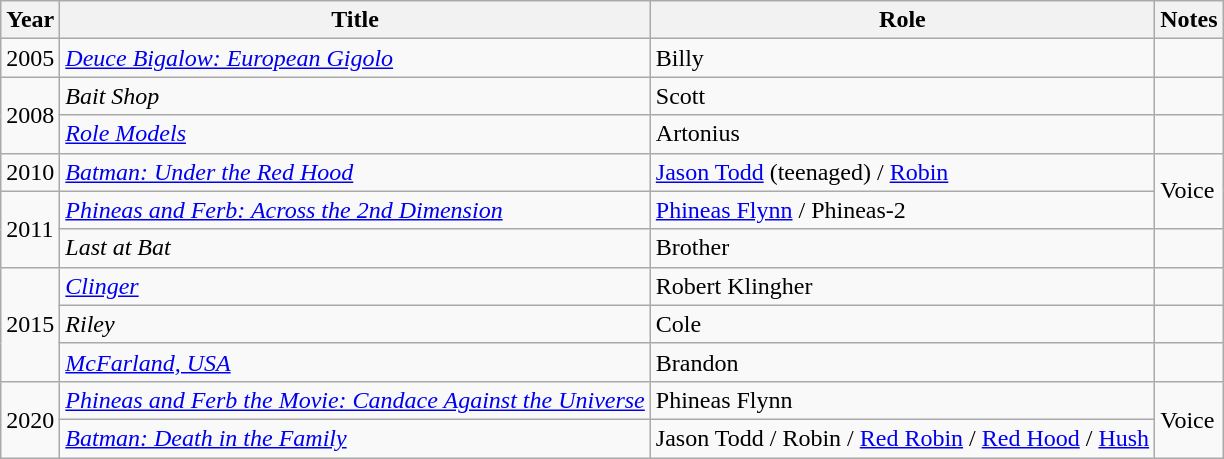<table class="wikitable sortable">
<tr>
<th>Year</th>
<th>Title</th>
<th>Role</th>
<th class="unsortable">Notes</th>
</tr>
<tr>
<td>2005</td>
<td><em><a href='#'>Deuce Bigalow: European Gigolo</a></em></td>
<td>Billy</td>
<td></td>
</tr>
<tr>
<td rowspan="2">2008</td>
<td><em>Bait Shop</em></td>
<td>Scott</td>
<td></td>
</tr>
<tr>
<td><em><a href='#'>Role Models</a></em></td>
<td>Artonius</td>
<td></td>
</tr>
<tr>
<td>2010</td>
<td><em><a href='#'>Batman: Under the Red Hood</a></em></td>
<td><a href='#'>Jason Todd</a> (teenaged) / <a href='#'>Robin</a></td>
<td rowspan="2">Voice</td>
</tr>
<tr>
<td rowspan="2">2011</td>
<td><em><a href='#'>Phineas and Ferb: Across the 2nd Dimension</a></em></td>
<td><a href='#'>Phineas Flynn</a> / Phineas-2</td>
</tr>
<tr>
<td><em>Last at Bat</em></td>
<td>Brother</td>
<td></td>
</tr>
<tr>
<td rowspan="3">2015</td>
<td><em><a href='#'>Clinger</a></em></td>
<td>Robert Klingher</td>
<td></td>
</tr>
<tr>
<td><em>Riley</em></td>
<td>Cole</td>
<td></td>
</tr>
<tr>
<td><em><a href='#'>McFarland, USA</a></em></td>
<td>Brandon</td>
<td></td>
</tr>
<tr>
<td rowspan="2">2020</td>
<td><em><a href='#'>Phineas and Ferb the Movie: Candace Against the Universe</a></em></td>
<td>Phineas Flynn</td>
<td rowspan="2">Voice</td>
</tr>
<tr>
<td><em><a href='#'>Batman: Death in the Family</a></em></td>
<td>Jason Todd / Robin / <a href='#'>Red Robin</a> / <a href='#'>Red Hood</a> / <a href='#'>Hush</a></td>
</tr>
</table>
